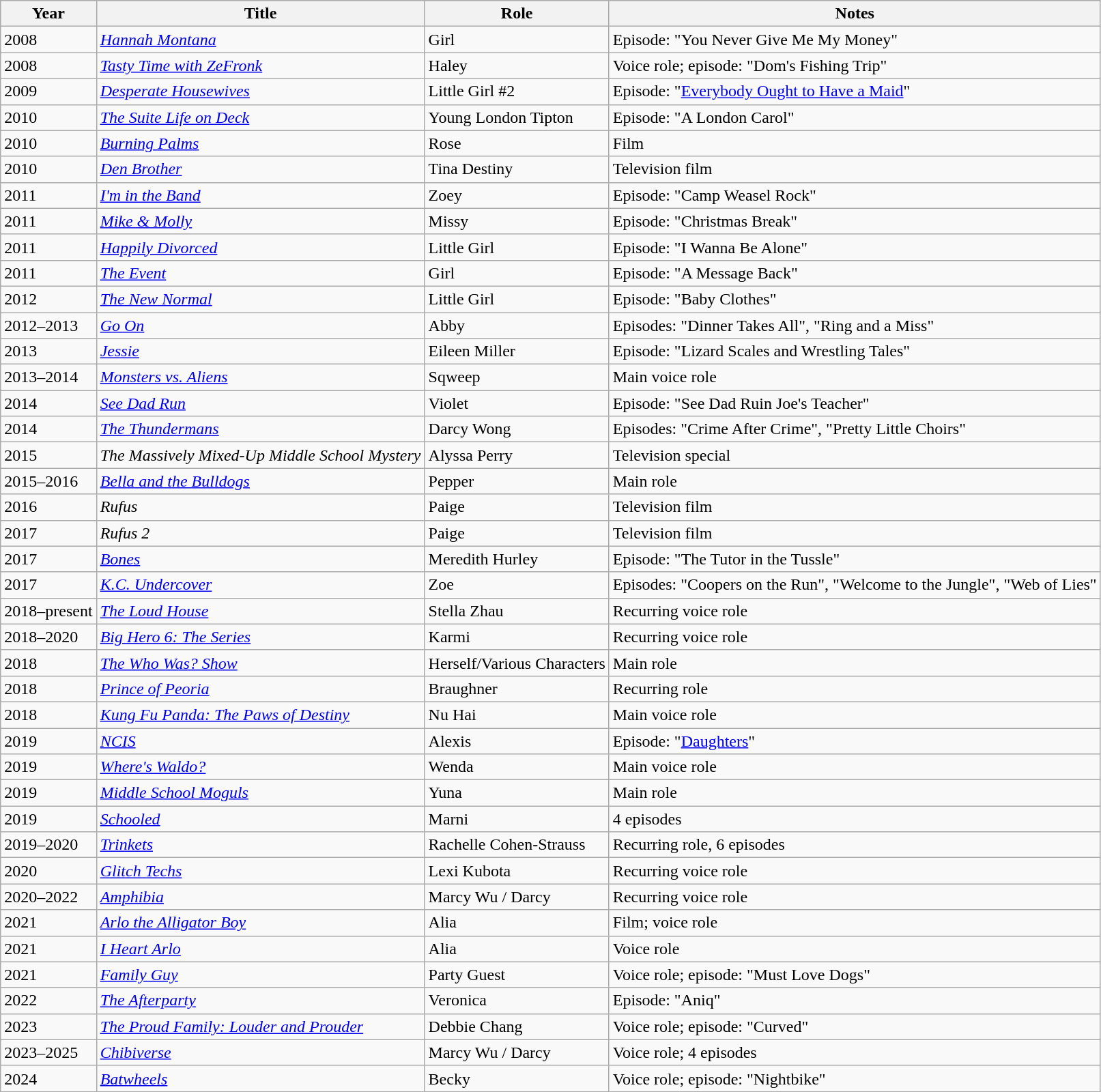<table class="wikitable sortable">
<tr>
<th>Year</th>
<th>Title</th>
<th>Role</th>
<th class="unsortable">Notes</th>
</tr>
<tr>
<td>2008</td>
<td><em><a href='#'>Hannah Montana</a></em></td>
<td>Girl</td>
<td>Episode: "You Never Give Me My Money"</td>
</tr>
<tr>
<td>2008</td>
<td><em><a href='#'>Tasty Time with ZeFronk</a></em></td>
<td>Haley</td>
<td>Voice role; episode: "Dom's Fishing Trip"</td>
</tr>
<tr>
<td>2009</td>
<td><em><a href='#'>Desperate Housewives</a></em></td>
<td>Little Girl #2</td>
<td>Episode: "<a href='#'>Everybody Ought to Have a Maid</a>"</td>
</tr>
<tr>
<td>2010</td>
<td><em><a href='#'>The Suite Life on Deck</a></em></td>
<td>Young London Tipton</td>
<td>Episode: "A London Carol"</td>
</tr>
<tr>
<td>2010</td>
<td><em><a href='#'>Burning Palms</a></em></td>
<td>Rose</td>
<td>Film</td>
</tr>
<tr>
<td>2010</td>
<td><em><a href='#'>Den Brother</a></em></td>
<td>Tina Destiny</td>
<td>Television film</td>
</tr>
<tr>
<td>2011</td>
<td><em><a href='#'>I'm in the Band</a></em></td>
<td>Zoey</td>
<td>Episode: "Camp Weasel Rock"</td>
</tr>
<tr>
<td>2011</td>
<td><em><a href='#'>Mike & Molly</a></em></td>
<td>Missy</td>
<td>Episode: "Christmas Break"</td>
</tr>
<tr>
<td>2011</td>
<td><em><a href='#'>Happily Divorced</a></em></td>
<td>Little Girl</td>
<td>Episode: "I Wanna Be Alone"</td>
</tr>
<tr>
<td>2011</td>
<td><em><a href='#'>The Event</a></em></td>
<td>Girl</td>
<td>Episode: "A Message Back"</td>
</tr>
<tr>
<td>2012</td>
<td><em><a href='#'>The New Normal</a></em></td>
<td>Little Girl</td>
<td>Episode: "Baby Clothes"</td>
</tr>
<tr>
<td>2012–2013</td>
<td><em><a href='#'>Go On</a></em></td>
<td>Abby</td>
<td>Episodes: "Dinner Takes All", "Ring and a Miss"</td>
</tr>
<tr>
<td>2013</td>
<td><em><a href='#'>Jessie</a></em></td>
<td>Eileen Miller</td>
<td>Episode: "Lizard Scales and Wrestling Tales"</td>
</tr>
<tr>
<td>2013–2014</td>
<td><em><a href='#'>Monsters vs. Aliens</a></em></td>
<td>Sqweep</td>
<td>Main voice role</td>
</tr>
<tr>
<td>2014</td>
<td><em><a href='#'>See Dad Run</a></em></td>
<td>Violet</td>
<td>Episode: "See Dad Ruin Joe's Teacher"</td>
</tr>
<tr>
<td>2014</td>
<td><em><a href='#'>The Thundermans</a></em></td>
<td>Darcy Wong</td>
<td>Episodes: "Crime After Crime", "Pretty Little Choirs"</td>
</tr>
<tr>
<td>2015</td>
<td><em>The Massively Mixed-Up Middle School Mystery</em></td>
<td>Alyssa Perry</td>
<td>Television special</td>
</tr>
<tr>
<td>2015–2016</td>
<td><em><a href='#'>Bella and the Bulldogs</a></em></td>
<td>Pepper</td>
<td>Main role</td>
</tr>
<tr>
<td>2016</td>
<td><em>Rufus</em></td>
<td>Paige</td>
<td>Television film</td>
</tr>
<tr>
<td>2017</td>
<td><em>Rufus 2</em></td>
<td>Paige</td>
<td>Television film</td>
</tr>
<tr>
<td>2017</td>
<td><em><a href='#'>Bones</a></em></td>
<td>Meredith Hurley</td>
<td>Episode: "The Tutor in the Tussle"</td>
</tr>
<tr>
<td>2017</td>
<td><em><a href='#'>K.C. Undercover</a></em></td>
<td>Zoe</td>
<td>Episodes: "Coopers on the Run", "Welcome to the Jungle", "Web of Lies"</td>
</tr>
<tr>
<td>2018–present</td>
<td><em><a href='#'>The Loud House</a></em></td>
<td>Stella Zhau</td>
<td>Recurring voice role</td>
</tr>
<tr>
<td>2018–2020</td>
<td><em><a href='#'>Big Hero 6: The Series</a></em></td>
<td>Karmi</td>
<td>Recurring voice role</td>
</tr>
<tr>
<td>2018</td>
<td><em><a href='#'>The Who Was? Show</a></em></td>
<td>Herself/Various Characters</td>
<td>Main role</td>
</tr>
<tr>
<td>2018</td>
<td><em><a href='#'>Prince of Peoria</a></em></td>
<td>Braughner</td>
<td>Recurring role</td>
</tr>
<tr>
<td>2018</td>
<td><em><a href='#'>Kung Fu Panda: The Paws of Destiny</a></em></td>
<td>Nu Hai</td>
<td>Main voice role</td>
</tr>
<tr>
<td>2019</td>
<td><em><a href='#'>NCIS</a></em></td>
<td>Alexis</td>
<td>Episode: "<a href='#'>Daughters</a>"</td>
</tr>
<tr>
<td>2019</td>
<td><em><a href='#'>Where's Waldo?</a></em></td>
<td>Wenda</td>
<td>Main voice role</td>
</tr>
<tr>
<td>2019</td>
<td><em><a href='#'>Middle School Moguls</a></em></td>
<td>Yuna</td>
<td>Main role</td>
</tr>
<tr>
<td>2019</td>
<td><em><a href='#'>Schooled</a></em></td>
<td>Marni</td>
<td>4 episodes</td>
</tr>
<tr>
<td>2019–2020</td>
<td><em><a href='#'>Trinkets</a></em></td>
<td>Rachelle Cohen-Strauss</td>
<td>Recurring role, 6 episodes</td>
</tr>
<tr>
<td>2020</td>
<td><em><a href='#'>Glitch Techs</a></em></td>
<td>Lexi Kubota</td>
<td>Recurring voice role</td>
</tr>
<tr>
<td>2020–2022</td>
<td><em><a href='#'>Amphibia</a></em></td>
<td>Marcy Wu / Darcy</td>
<td>Recurring voice role</td>
</tr>
<tr>
<td>2021</td>
<td><em><a href='#'>Arlo the Alligator Boy</a></em></td>
<td>Alia</td>
<td>Film; voice role</td>
</tr>
<tr>
<td>2021</td>
<td><em><a href='#'>I Heart Arlo</a></em></td>
<td>Alia</td>
<td>Voice role</td>
</tr>
<tr>
<td>2021</td>
<td><em><a href='#'>Family Guy</a></em></td>
<td>Party Guest</td>
<td>Voice role; episode: "Must Love Dogs"</td>
</tr>
<tr>
<td>2022</td>
<td><em><a href='#'>The Afterparty</a></em></td>
<td>Veronica</td>
<td>Episode: "Aniq"</td>
</tr>
<tr>
<td>2023</td>
<td><em><a href='#'>The Proud Family: Louder and Prouder</a></em></td>
<td>Debbie Chang</td>
<td>Voice role; episode: "Curved"</td>
</tr>
<tr>
<td>2023–2025</td>
<td><em><a href='#'>Chibiverse</a></em></td>
<td>Marcy Wu / Darcy</td>
<td>Voice role; 4 episodes</td>
</tr>
<tr>
<td>2024</td>
<td><em><a href='#'>Batwheels</a></em></td>
<td>Becky</td>
<td>Voice role; episode: "Nightbike"</td>
</tr>
</table>
